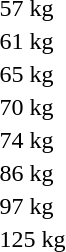<table>
<tr>
<td rowspan=2>57 kg</td>
<td rowspan=2></td>
<td rowspan=2></td>
<td></td>
</tr>
<tr>
<td></td>
</tr>
<tr>
<td rowspan=2>61 kg</td>
<td rowspan=2></td>
<td rowspan=2></td>
<td></td>
</tr>
<tr>
<td></td>
</tr>
<tr>
<td rowspan=2>65 kg</td>
<td rowspan=2></td>
<td rowspan=2></td>
<td></td>
</tr>
<tr>
<td></td>
</tr>
<tr>
<td rowspan=2>70 kg</td>
<td rowspan=2></td>
<td rowspan=2></td>
<td></td>
</tr>
<tr>
<td></td>
</tr>
<tr>
<td rowspan=2>74 kg</td>
<td rowspan=2></td>
<td rowspan=2></td>
<td></td>
</tr>
<tr>
<td></td>
</tr>
<tr>
<td rowspan=2>86 kg</td>
<td rowspan=2></td>
<td rowspan=2></td>
<td></td>
</tr>
<tr>
<td></td>
</tr>
<tr>
<td rowspan=2>97 kg</td>
<td rowspan=2></td>
<td rowspan=2></td>
<td></td>
</tr>
<tr>
<td></td>
</tr>
<tr>
<td rowspan=2>125 kg</td>
<td rowspan=2></td>
<td rowspan=2></td>
<td></td>
</tr>
<tr>
<td></td>
</tr>
<tr>
</tr>
</table>
